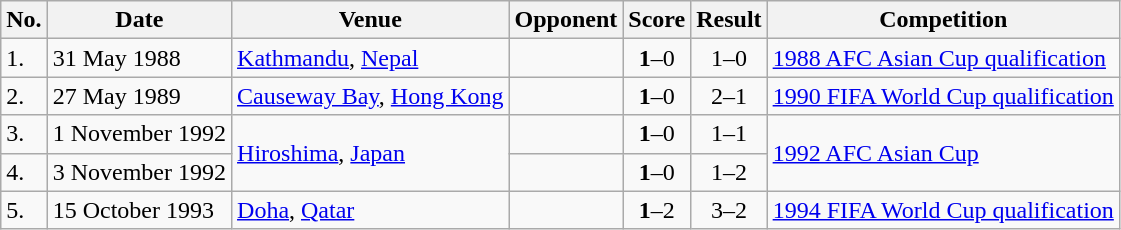<table class="wikitable">
<tr>
<th>No.</th>
<th>Date</th>
<th>Venue</th>
<th>Opponent</th>
<th>Score</th>
<th>Result</th>
<th>Competition</th>
</tr>
<tr>
<td>1.</td>
<td>31 May 1988</td>
<td><a href='#'>Kathmandu</a>, <a href='#'>Nepal</a></td>
<td></td>
<td align=center><strong>1</strong>–0</td>
<td align=center>1–0</td>
<td><a href='#'>1988 AFC Asian Cup qualification</a></td>
</tr>
<tr>
<td>2.</td>
<td>27 May 1989</td>
<td><a href='#'>Causeway Bay</a>, <a href='#'>Hong Kong</a></td>
<td></td>
<td align=center><strong>1</strong>–0</td>
<td align=center>2–1</td>
<td><a href='#'>1990 FIFA World Cup qualification</a></td>
</tr>
<tr>
<td>3.</td>
<td>1 November 1992</td>
<td rowspan=2><a href='#'>Hiroshima</a>, <a href='#'>Japan</a></td>
<td></td>
<td align=center><strong>1</strong>–0</td>
<td align=center>1–1</td>
<td rowspan=2><a href='#'>1992 AFC Asian Cup</a></td>
</tr>
<tr>
<td>4.</td>
<td>3 November 1992</td>
<td></td>
<td align=center><strong>1</strong>–0</td>
<td align=center>1–2</td>
</tr>
<tr>
<td>5.</td>
<td>15 October 1993</td>
<td><a href='#'>Doha</a>, <a href='#'>Qatar</a></td>
<td></td>
<td align=center><strong>1</strong>–2</td>
<td align=center>3–2</td>
<td><a href='#'>1994 FIFA World Cup qualification</a></td>
</tr>
</table>
